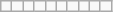<table class="wikitable">
<tr>
<td></td>
<td></td>
<td></td>
<td></td>
<td></td>
<td></td>
<td></td>
<td></td>
<td></td>
<td></td>
</tr>
</table>
